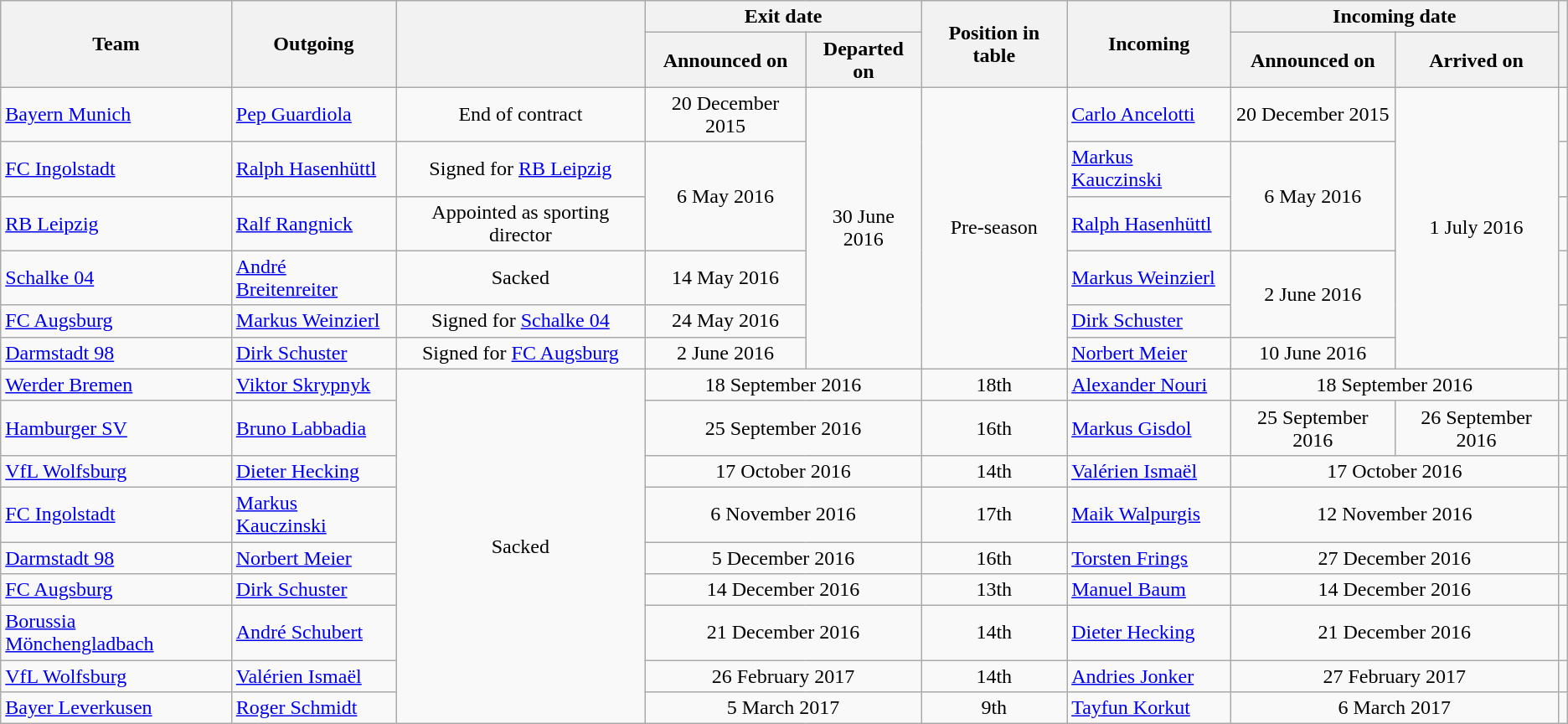<table class="wikitable" style="text-align:center">
<tr>
<th rowspan="2">Team</th>
<th rowspan="2">Outgoing</th>
<th rowspan="2"></th>
<th colspan="2">Exit date</th>
<th rowspan="2">Position in table</th>
<th rowspan="2">Incoming</th>
<th colspan="2">Incoming date</th>
<th rowspan="2"></th>
</tr>
<tr>
<th>Announced on</th>
<th>Departed on</th>
<th>Announced on</th>
<th>Arrived on</th>
</tr>
<tr>
<td align="left"><a href='#'>Bayern Munich</a></td>
<td align="left"> <a href='#'>Pep Guardiola</a></td>
<td>End of contract</td>
<td>20 December 2015</td>
<td rowspan="6">30 June 2016</td>
<td rowspan="6">Pre-season</td>
<td align="left"> <a href='#'>Carlo Ancelotti</a></td>
<td>20 December 2015</td>
<td rowspan="6">1 July 2016</td>
<td></td>
</tr>
<tr>
<td align="left"><a href='#'>FC Ingolstadt</a></td>
<td align="left"> <a href='#'>Ralph Hasenhüttl</a></td>
<td>Signed for <a href='#'>RB Leipzig</a></td>
<td rowspan="2">6 May 2016</td>
<td align="left"> <a href='#'>Markus Kauczinski</a></td>
<td rowspan="2">6 May 2016</td>
<td></td>
</tr>
<tr>
<td align="left"><a href='#'>RB Leipzig</a></td>
<td align="left"> <a href='#'>Ralf Rangnick</a></td>
<td>Appointed as sporting director</td>
<td align="left"> <a href='#'>Ralph Hasenhüttl</a></td>
<td></td>
</tr>
<tr>
<td align="left"><a href='#'>Schalke 04</a></td>
<td align="left"> <a href='#'>André Breitenreiter</a></td>
<td>Sacked</td>
<td>14 May 2016</td>
<td align="left"> <a href='#'>Markus Weinzierl</a></td>
<td rowspan="2">2 June 2016</td>
<td></td>
</tr>
<tr>
<td align="left"><a href='#'>FC Augsburg</a></td>
<td align="left"> <a href='#'>Markus Weinzierl</a></td>
<td>Signed for <a href='#'>Schalke 04</a></td>
<td>24 May 2016</td>
<td align="left"> <a href='#'>Dirk Schuster</a></td>
<td></td>
</tr>
<tr>
<td align="left"><a href='#'>Darmstadt 98</a></td>
<td align="left"> <a href='#'>Dirk Schuster</a></td>
<td>Signed for <a href='#'>FC Augsburg</a></td>
<td>2 June 2016</td>
<td align="left"> <a href='#'>Norbert Meier</a></td>
<td>10 June 2016</td>
<td></td>
</tr>
<tr>
<td align="left"><a href='#'>Werder Bremen</a></td>
<td align="left"> <a href='#'>Viktor Skrypnyk</a></td>
<td rowspan="9">Sacked</td>
<td colspan=2>18 September 2016</td>
<td>18th</td>
<td align="left"> <a href='#'>Alexander Nouri</a></td>
<td colspan=2>18 September 2016</td>
<td></td>
</tr>
<tr>
<td align="left"><a href='#'>Hamburger SV</a></td>
<td align="left"> <a href='#'>Bruno Labbadia</a></td>
<td colspan=2>25 September 2016</td>
<td>16th</td>
<td align="left"> <a href='#'>Markus Gisdol</a></td>
<td>25 September 2016</td>
<td>26 September 2016</td>
<td></td>
</tr>
<tr>
<td align="left"><a href='#'>VfL Wolfsburg</a></td>
<td align="left"> <a href='#'>Dieter Hecking</a></td>
<td colspan=2>17 October 2016</td>
<td>14th</td>
<td align="left"> <a href='#'>Valérien Ismaël</a></td>
<td colspan=2>17 October 2016</td>
<td></td>
</tr>
<tr>
<td align="left"><a href='#'>FC Ingolstadt</a></td>
<td align="left"> <a href='#'>Markus Kauczinski</a></td>
<td colspan=2>6 November 2016</td>
<td>17th</td>
<td align="left"> <a href='#'>Maik Walpurgis</a></td>
<td colspan=2>12 November 2016</td>
<td></td>
</tr>
<tr>
<td align="left"><a href='#'>Darmstadt 98</a></td>
<td align="left"> <a href='#'>Norbert Meier</a></td>
<td colspan=2>5 December 2016</td>
<td>16th</td>
<td align="left"> <a href='#'>Torsten Frings</a></td>
<td colspan=2>27 December 2016</td>
<td></td>
</tr>
<tr>
<td align="left"><a href='#'>FC Augsburg</a></td>
<td align="left"> <a href='#'>Dirk Schuster</a></td>
<td colspan=2>14 December 2016</td>
<td>13th</td>
<td align="left"> <a href='#'>Manuel Baum</a></td>
<td colspan=2>14 December 2016</td>
<td></td>
</tr>
<tr>
<td align="left"><a href='#'>Borussia Mönchengladbach</a></td>
<td align="left"> <a href='#'>André Schubert</a></td>
<td colspan=2>21 December 2016</td>
<td>14th</td>
<td align="left"> <a href='#'>Dieter Hecking</a></td>
<td colspan=2>21 December 2016</td>
<td></td>
</tr>
<tr>
<td align="left"><a href='#'>VfL Wolfsburg</a></td>
<td align="left"> <a href='#'>Valérien Ismaël</a></td>
<td colspan=2>26 February 2017</td>
<td>14th</td>
<td align="left"> <a href='#'>Andries Jonker</a></td>
<td colspan=2>27 February 2017</td>
<td></td>
</tr>
<tr>
<td align="left"><a href='#'>Bayer Leverkusen</a></td>
<td align="left"> <a href='#'>Roger Schmidt</a></td>
<td colspan=2>5 March 2017</td>
<td>9th</td>
<td align="left"> <a href='#'>Tayfun Korkut</a></td>
<td colspan=2>6 March 2017</td>
<td></td>
</tr>
</table>
